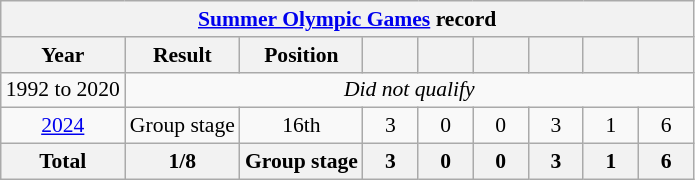<table class="wikitable" style="text-align: center;font-size:90%;">
<tr>
<th colspan=9><a href='#'>Summer Olympic Games</a> record</th>
</tr>
<tr>
<th>Year</th>
<th>Result</th>
<th>Position</th>
<th width=30></th>
<th width=30></th>
<th width=30></th>
<th width=30></th>
<th width=30></th>
<th width=30></th>
</tr>
<tr>
<td>1992 to 2020</td>
<td colspan=8><em>Did not qualify</em></td>
</tr>
<tr>
<td> <a href='#'>2024</a></td>
<td>Group stage</td>
<td>16th</td>
<td>3</td>
<td>0</td>
<td>0</td>
<td>3</td>
<td>1</td>
<td>6</td>
</tr>
<tr>
<th>Total</th>
<th>1/8</th>
<th>Group stage</th>
<th>3</th>
<th>0</th>
<th>0</th>
<th>3</th>
<th>1</th>
<th>6</th>
</tr>
</table>
